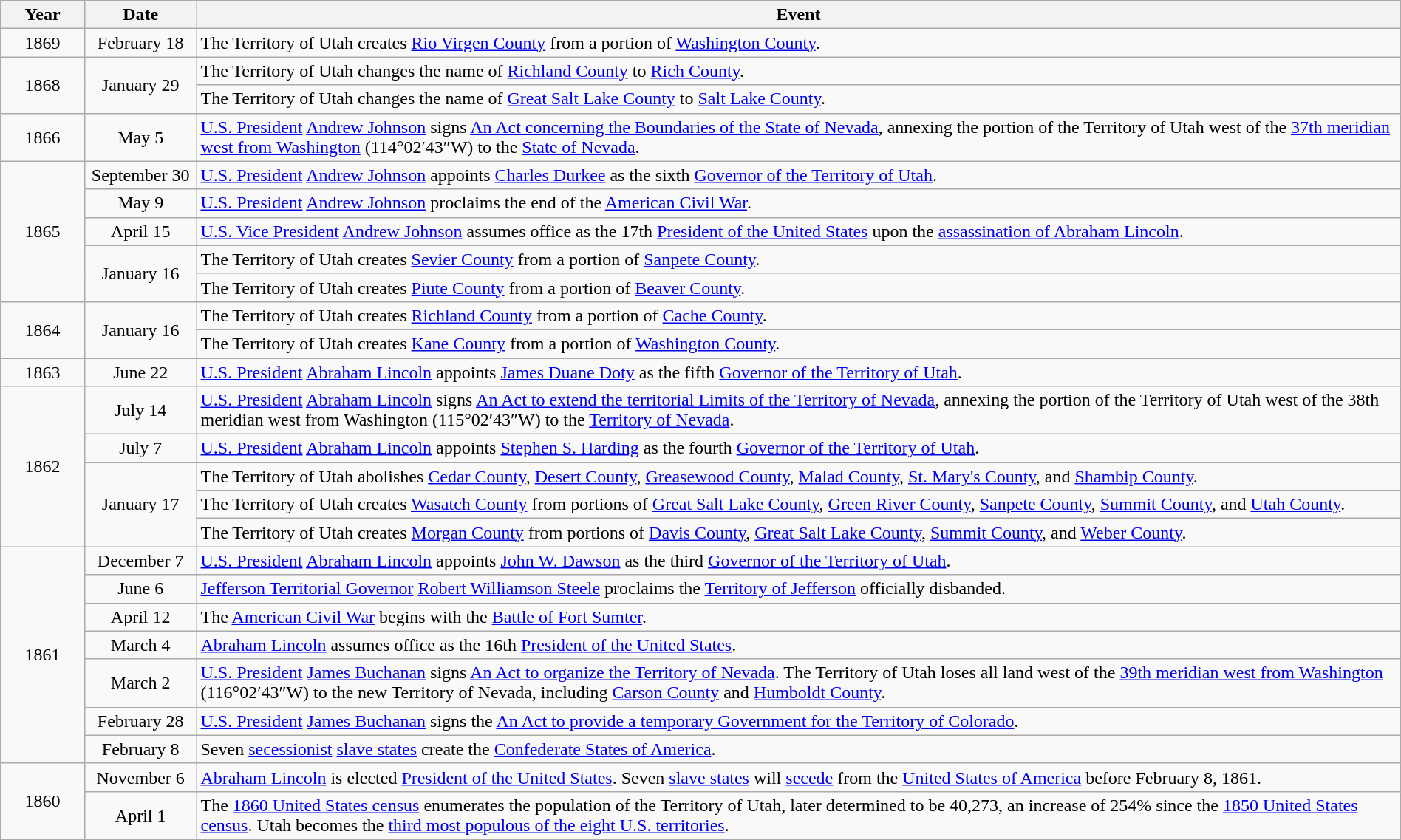<table class="wikitable" style="width:100%;">
<tr>
<th style="width:6%">Year</th>
<th style="width:8%">Date</th>
<th style="width:86%">Event</th>
</tr>
<tr>
<td align=center rowspan=1>1869</td>
<td align=center>February 18</td>
<td>The Territory of Utah creates <a href='#'>Rio Virgen County</a> from a portion of <a href='#'>Washington County</a>.</td>
</tr>
<tr>
<td align=center rowspan=2>1868</td>
<td align=center rowspan=2>January 29</td>
<td>The Territory of Utah changes the name of <a href='#'>Richland County</a> to <a href='#'>Rich County</a>.</td>
</tr>
<tr>
<td>The Territory of Utah changes the name of <a href='#'>Great Salt Lake County</a> to <a href='#'>Salt Lake County</a>.</td>
</tr>
<tr>
<td align=center rowspan=1>1866</td>
<td align=center>May 5</td>
<td><a href='#'>U.S. President</a> <a href='#'>Andrew Johnson</a> signs <a href='#'>An Act concerning the Boundaries of the State of Nevada</a>, annexing the portion of the Territory of Utah west of the <a href='#'>37th meridian west from Washington</a> (114°02′43″W) to the <a href='#'>State of Nevada</a>.</td>
</tr>
<tr>
<td align=center rowspan=5>1865</td>
<td align=center>September 30</td>
<td><a href='#'>U.S. President</a> <a href='#'>Andrew Johnson</a> appoints <a href='#'>Charles Durkee</a> as the sixth <a href='#'>Governor of the Territory of Utah</a>.</td>
</tr>
<tr>
<td align=center>May 9</td>
<td><a href='#'>U.S. President</a> <a href='#'>Andrew Johnson</a> proclaims the end of the <a href='#'>American Civil War</a>.</td>
</tr>
<tr>
<td align=center>April 15</td>
<td><a href='#'>U.S. Vice President</a> <a href='#'>Andrew Johnson</a> assumes office as the 17th <a href='#'>President of the United States</a> upon the <a href='#'>assassination of Abraham Lincoln</a>.</td>
</tr>
<tr>
<td align=center rowspan=2>January 16</td>
<td>The Territory of Utah creates <a href='#'>Sevier County</a> from a portion of <a href='#'>Sanpete County</a>.</td>
</tr>
<tr>
<td>The Territory of Utah creates <a href='#'>Piute County</a> from a portion of <a href='#'>Beaver County</a>.</td>
</tr>
<tr>
<td align=center rowspan=2>1864</td>
<td align=center rowspan=2>January 16</td>
<td>The Territory of Utah creates <a href='#'>Richland County</a> from a portion of <a href='#'>Cache County</a>.</td>
</tr>
<tr>
<td>The Territory of Utah creates <a href='#'>Kane County</a> from a portion of <a href='#'>Washington County</a>.</td>
</tr>
<tr>
<td align=center rowspan=1>1863</td>
<td align=center>June 22</td>
<td><a href='#'>U.S. President</a> <a href='#'>Abraham Lincoln</a> appoints <a href='#'>James Duane Doty</a> as the fifth <a href='#'>Governor of the Territory of Utah</a>.</td>
</tr>
<tr>
<td align=center rowspan=5>1862</td>
<td align=center>July 14</td>
<td><a href='#'>U.S. President</a> <a href='#'>Abraham Lincoln</a> signs <a href='#'>An Act to extend the territorial Limits of the Territory of Nevada</a>, annexing the portion of the Territory of Utah west of the 38th meridian west from Washington (115°02′43″W) to the <a href='#'>Territory of Nevada</a>.</td>
</tr>
<tr>
<td align=center>July 7</td>
<td><a href='#'>U.S. President</a> <a href='#'>Abraham Lincoln</a> appoints <a href='#'>Stephen S. Harding</a> as the fourth <a href='#'>Governor of the Territory of Utah</a>.</td>
</tr>
<tr>
<td align=center rowspan=3>January 17</td>
<td>The Territory of Utah abolishes <a href='#'>Cedar County</a>, <a href='#'>Desert County</a>, <a href='#'>Greasewood County</a>, <a href='#'>Malad County</a>, <a href='#'>St. Mary's County</a>, and <a href='#'>Shambip County</a>.</td>
</tr>
<tr>
<td>The Territory of Utah creates <a href='#'>Wasatch County</a>  from portions of <a href='#'>Great Salt Lake County</a>, <a href='#'>Green River County</a>, <a href='#'>Sanpete County</a>, <a href='#'>Summit County</a>, and <a href='#'>Utah County</a>.</td>
</tr>
<tr>
<td>The Territory of Utah creates <a href='#'>Morgan County</a>  from portions of <a href='#'>Davis County</a>, <a href='#'>Great Salt Lake County</a>, <a href='#'>Summit County</a>, and <a href='#'>Weber County</a>.</td>
</tr>
<tr>
<td align=center rowspan=7>1861</td>
<td align=center>December 7</td>
<td><a href='#'>U.S. President</a> <a href='#'>Abraham Lincoln</a> appoints <a href='#'>John W. Dawson</a> as the third <a href='#'>Governor of the Territory of Utah</a>.</td>
</tr>
<tr>
<td align=center>June 6</td>
<td><a href='#'>Jefferson Territorial Governor</a> <a href='#'>Robert Williamson Steele</a> proclaims the <a href='#'>Territory of Jefferson</a> officially disbanded.</td>
</tr>
<tr>
<td align=center>April 12</td>
<td>The <a href='#'>American Civil War</a> begins with the <a href='#'>Battle of Fort Sumter</a>.</td>
</tr>
<tr>
<td align=center>March 4</td>
<td><a href='#'>Abraham Lincoln</a> assumes office as the 16th <a href='#'>President of the United States</a>.</td>
</tr>
<tr>
<td align=center>March 2</td>
<td><a href='#'>U.S. President</a> <a href='#'>James Buchanan</a> signs <a href='#'>An Act to organize the Territory of Nevada</a>. The Territory of Utah loses all land west of the <a href='#'>39th meridian west from Washington</a> (116°02′43″W) to the new Territory of Nevada, including <a href='#'>Carson County</a> and <a href='#'>Humboldt County</a>.</td>
</tr>
<tr>
<td align=center>February 28</td>
<td><a href='#'>U.S. President</a> <a href='#'>James Buchanan</a> signs the <a href='#'>An Act to provide a temporary Government for the Territory of Colorado</a>.</td>
</tr>
<tr>
<td align=center>February 8</td>
<td>Seven <a href='#'>secessionist</a> <a href='#'>slave states</a> create the <a href='#'>Confederate States of America</a>.</td>
</tr>
<tr>
<td align=center rowspan=2>1860</td>
<td align=center>November 6</td>
<td><a href='#'>Abraham Lincoln</a> is elected <a href='#'>President of the United States</a>.  Seven <a href='#'>slave states</a> will <a href='#'>secede</a> from the <a href='#'>United States of America</a> before February 8, 1861.</td>
</tr>
<tr>
<td align=center>April 1</td>
<td>The <a href='#'>1860 United States census</a> enumerates the population of the Territory of Utah, later determined to be 40,273, an increase of 254% since the <a href='#'>1850 United States census</a>. Utah becomes the <a href='#'>third most populous of the eight U.S. territories</a>.</td>
</tr>
</table>
